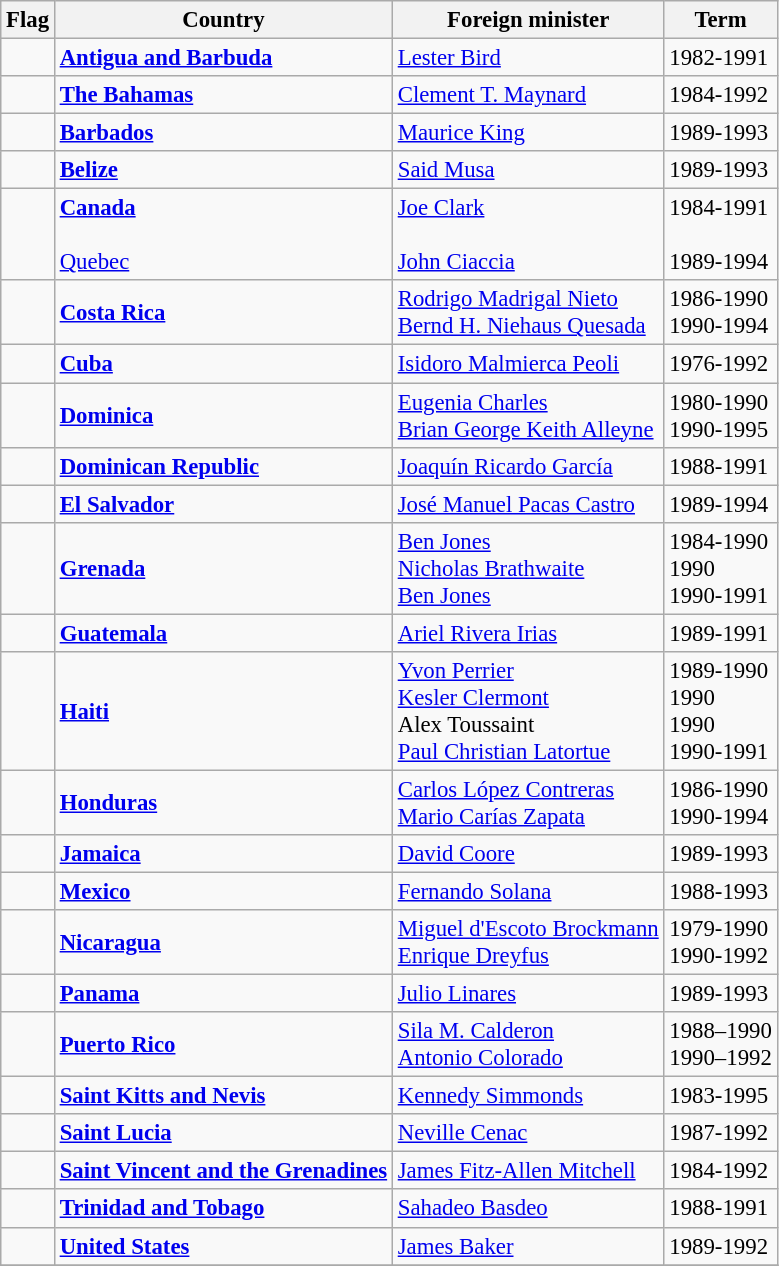<table class="wikitable" style="font-size:95%;">
<tr>
<th>Flag</th>
<th>Country</th>
<th>Foreign minister</th>
<th>Term</th>
</tr>
<tr>
<td></td>
<td><strong><a href='#'>Antigua and Barbuda</a></strong></td>
<td><a href='#'>Lester Bird</a></td>
<td>1982-1991</td>
</tr>
<tr>
<td></td>
<td><strong><a href='#'>The Bahamas</a></strong></td>
<td><a href='#'>Clement T. Maynard</a></td>
<td>1984-1992</td>
</tr>
<tr>
<td></td>
<td><strong><a href='#'>Barbados</a></strong></td>
<td><a href='#'>Maurice King</a></td>
<td>1989-1993</td>
</tr>
<tr>
<td></td>
<td><strong><a href='#'>Belize</a></strong></td>
<td><a href='#'>Said Musa</a></td>
<td>1989-1993</td>
</tr>
<tr>
<td><br><br></td>
<td><strong><a href='#'>Canada</a></strong><br><br><a href='#'>Quebec</a></td>
<td><a href='#'>Joe Clark</a><br><br><a href='#'>John Ciaccia</a></td>
<td>1984-1991<br><br>1989-1994</td>
</tr>
<tr>
<td></td>
<td><strong><a href='#'>Costa Rica</a></strong></td>
<td><a href='#'>Rodrigo Madrigal Nieto</a><br><a href='#'>Bernd H. Niehaus Quesada</a></td>
<td>1986-1990<br>1990-1994</td>
</tr>
<tr>
<td></td>
<td><strong><a href='#'>Cuba</a></strong></td>
<td><a href='#'>Isidoro Malmierca Peoli</a></td>
<td>1976-1992</td>
</tr>
<tr>
<td></td>
<td><strong><a href='#'>Dominica</a></strong></td>
<td><a href='#'>Eugenia Charles</a><br><a href='#'>Brian George Keith Alleyne</a></td>
<td>1980-1990<br>1990-1995</td>
</tr>
<tr>
<td></td>
<td><strong><a href='#'>Dominican Republic</a></strong></td>
<td><a href='#'>Joaquín Ricardo García</a></td>
<td>1988-1991</td>
</tr>
<tr>
<td></td>
<td><strong><a href='#'>El Salvador</a></strong></td>
<td><a href='#'>José Manuel Pacas Castro</a></td>
<td>1989-1994</td>
</tr>
<tr>
<td></td>
<td><strong><a href='#'>Grenada</a></strong></td>
<td><a href='#'>Ben Jones</a><br><a href='#'>Nicholas Brathwaite</a><br><a href='#'>Ben Jones</a></td>
<td>1984-1990<br>1990<br>1990-1991</td>
</tr>
<tr>
<td></td>
<td><strong><a href='#'>Guatemala</a></strong></td>
<td><a href='#'>Ariel Rivera Irias</a></td>
<td>1989-1991</td>
</tr>
<tr>
<td></td>
<td><strong><a href='#'>Haiti</a></strong></td>
<td><a href='#'>Yvon Perrier</a><br><a href='#'>Kesler Clermont</a><br>Alex Toussaint<br><a href='#'>Paul Christian Latortue</a></td>
<td>1989-1990<br>1990<br>1990<br>1990-1991</td>
</tr>
<tr>
<td></td>
<td><strong><a href='#'>Honduras</a></strong></td>
<td><a href='#'>Carlos López Contreras</a><br><a href='#'>Mario Carías Zapata</a></td>
<td>1986-1990<br>1990-1994</td>
</tr>
<tr>
<td></td>
<td><strong><a href='#'>Jamaica</a></strong></td>
<td><a href='#'>David Coore</a></td>
<td>1989-1993</td>
</tr>
<tr>
<td></td>
<td><strong><a href='#'>Mexico</a></strong></td>
<td><a href='#'>Fernando Solana</a></td>
<td>1988-1993</td>
</tr>
<tr>
<td></td>
<td><strong><a href='#'>Nicaragua</a></strong></td>
<td><a href='#'>Miguel d'Escoto Brockmann</a><br><a href='#'>Enrique Dreyfus</a></td>
<td>1979-1990<br>1990-1992</td>
</tr>
<tr>
<td></td>
<td><strong><a href='#'>Panama</a></strong></td>
<td><a href='#'>Julio Linares</a></td>
<td>1989-1993</td>
</tr>
<tr>
<td></td>
<td><strong><a href='#'>Puerto Rico</a></strong></td>
<td><a href='#'>Sila M. Calderon</a> <br> <a href='#'>Antonio Colorado</a></td>
<td>1988–1990 <br> 1990–1992</td>
</tr>
<tr>
<td></td>
<td><strong><a href='#'>Saint Kitts and Nevis</a></strong></td>
<td><a href='#'>Kennedy Simmonds</a></td>
<td>1983-1995</td>
</tr>
<tr>
<td></td>
<td><strong><a href='#'>Saint Lucia</a></strong></td>
<td><a href='#'>Neville Cenac</a></td>
<td>1987-1992</td>
</tr>
<tr>
<td></td>
<td><strong><a href='#'>Saint Vincent and the Grenadines</a></strong></td>
<td><a href='#'>James Fitz-Allen Mitchell</a></td>
<td>1984-1992</td>
</tr>
<tr>
<td></td>
<td><strong><a href='#'>Trinidad and Tobago</a></strong></td>
<td><a href='#'>Sahadeo Basdeo</a></td>
<td>1988-1991</td>
</tr>
<tr>
<td></td>
<td><strong><a href='#'>United States</a></strong></td>
<td><a href='#'>James Baker</a></td>
<td>1989-1992</td>
</tr>
<tr>
</tr>
</table>
